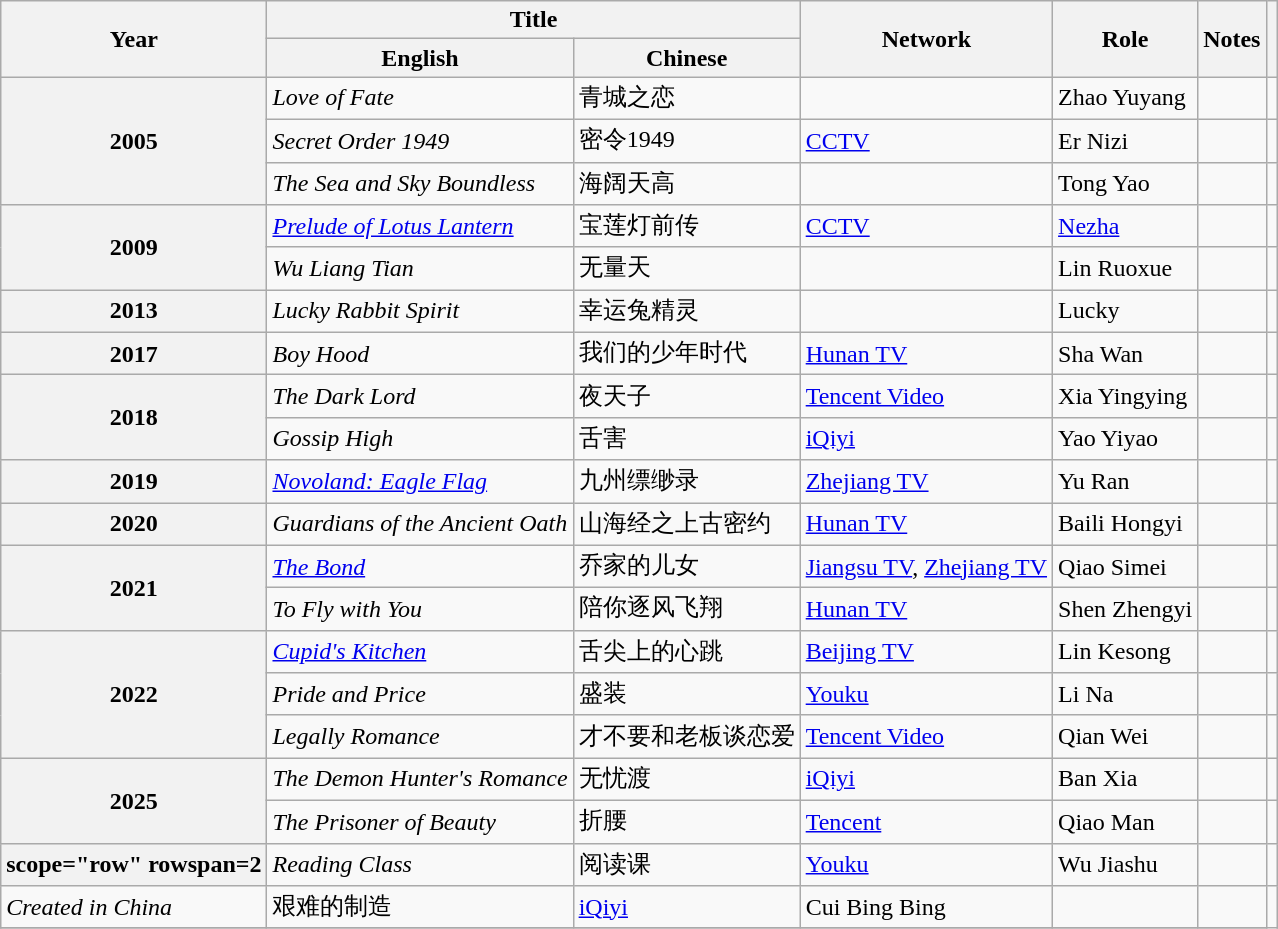<table class="wikitable sortable plainrowheaders">
<tr>
<th scope="col" rowspan="2">Year</th>
<th scope="col" colspan="2">Title</th>
<th scope="col" rowspan="2">Network</th>
<th scope="col" rowspan="2">Role</th>
<th scope="col" rowspan="2">Notes</th>
<th scope="col" rowspan="2" class="unsortable"></th>
</tr>
<tr>
<th scope="col">English</th>
<th scope="col">Chinese</th>
</tr>
<tr>
<th scope="row" rowspan=3>2005</th>
<td><em>Love of Fate</em></td>
<td>青城之恋</td>
<td></td>
<td>Zhao Yuyang</td>
<td></td>
<td></td>
</tr>
<tr>
<td><em>Secret Order 1949</em></td>
<td>密令1949</td>
<td><a href='#'>CCTV</a></td>
<td>Er Nizi</td>
<td></td>
<td></td>
</tr>
<tr>
<td><em>The Sea and Sky Boundless</em></td>
<td>海阔天高</td>
<td></td>
<td>Tong Yao</td>
<td></td>
<td></td>
</tr>
<tr>
<th scope="row" rowspan=2>2009</th>
<td><em><a href='#'>Prelude of Lotus Lantern</a></em></td>
<td>宝莲灯前传</td>
<td><a href='#'>CCTV</a></td>
<td><a href='#'>Nezha</a></td>
<td></td>
<td></td>
</tr>
<tr>
<td><em>Wu Liang Tian</em></td>
<td>无量天</td>
<td></td>
<td>Lin Ruoxue</td>
<td></td>
<td></td>
</tr>
<tr>
<th scope="row">2013</th>
<td><em>Lucky Rabbit Spirit</em></td>
<td>幸运兔精灵</td>
<td></td>
<td>Lucky</td>
<td></td>
<td></td>
</tr>
<tr>
<th scope="row">2017</th>
<td><em>Boy Hood</em></td>
<td>我们的少年时代</td>
<td><a href='#'>Hunan TV</a></td>
<td>Sha Wan</td>
<td></td>
<td></td>
</tr>
<tr>
<th scope="row" rowspan=2>2018</th>
<td><em>The Dark Lord</em></td>
<td>夜天子</td>
<td><a href='#'>Tencent Video</a></td>
<td>Xia Yingying</td>
<td></td>
<td></td>
</tr>
<tr>
<td><em>Gossip High</em></td>
<td>舌害</td>
<td><a href='#'>iQiyi</a></td>
<td>Yao Yiyao</td>
<td></td>
<td></td>
</tr>
<tr>
<th scope="row">2019</th>
<td><em><a href='#'>Novoland: Eagle Flag</a></em></td>
<td>九州缥缈录</td>
<td><a href='#'>Zhejiang TV</a></td>
<td>Yu Ran</td>
<td></td>
<td></td>
</tr>
<tr>
<th scope="row">2020</th>
<td><em>Guardians of the Ancient Oath</em></td>
<td>山海经之上古密约</td>
<td><a href='#'>Hunan TV</a></td>
<td>Baili Hongyi</td>
<td></td>
<td></td>
</tr>
<tr>
<th scope="row" rowspan=2>2021</th>
<td><em><a href='#'>The Bond</a></em></td>
<td>乔家的儿女</td>
<td><a href='#'>Jiangsu TV</a>, <a href='#'>Zhejiang TV</a></td>
<td>Qiao Simei</td>
<td></td>
<td></td>
</tr>
<tr>
<td><em>To Fly with You</em></td>
<td>陪你逐风飞翔</td>
<td><a href='#'>Hunan TV</a></td>
<td>Shen Zhengyi</td>
<td></td>
<td></td>
</tr>
<tr>
<th scope="row" rowspan=3>2022</th>
<td><em><a href='#'>Cupid's Kitchen</a></em></td>
<td>舌尖上的心跳</td>
<td><a href='#'>Beijing TV</a></td>
<td>Lin Kesong</td>
<td></td>
<td></td>
</tr>
<tr>
<td><em>Pride and Price</em></td>
<td>盛装</td>
<td><a href='#'>Youku</a></td>
<td>Li Na</td>
<td></td>
<td></td>
</tr>
<tr>
<td><em>Legally Romance</em></td>
<td>才不要和老板谈恋爱</td>
<td><a href='#'>Tencent Video</a></td>
<td>Qian Wei</td>
<td></td>
<td></td>
</tr>
<tr>
<th scope="row" rowspan=2>2025</th>
<td><em>The Demon Hunter's Romance</em></td>
<td>无忧渡</td>
<td><a href='#'>iQiyi</a></td>
<td>Ban Xia</td>
<td></td>
<td></td>
</tr>
<tr>
<td><em>The Prisoner of Beauty</em></td>
<td>折腰</td>
<td><a href='#'>Tencent</a></td>
<td>Qiao Man</td>
<td></td>
<td></td>
</tr>
<tr>
<th>scope="row" rowspan=2 </th>
<td><em>Reading Class</em></td>
<td>阅读课</td>
<td><a href='#'>Youku</a></td>
<td>Wu Jiashu</td>
<td></td>
<td></td>
</tr>
<tr>
<td><em>Created in China</em></td>
<td>艰难的制造</td>
<td><a href='#'>iQiyi</a></td>
<td>Cui Bing Bing</td>
<td></td>
<td></td>
</tr>
<tr>
</tr>
</table>
